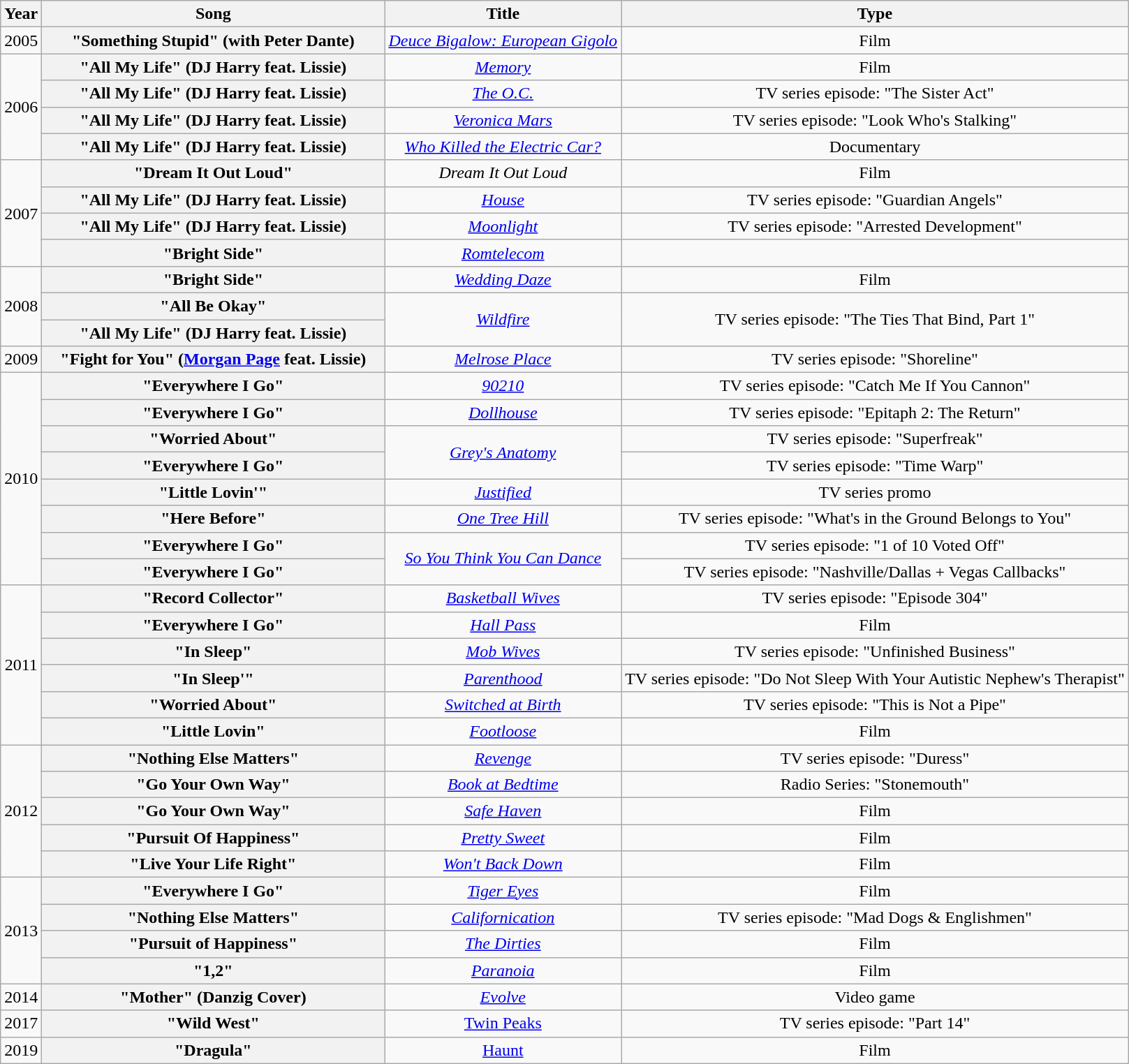<table class="wikitable plainrowheaders" style="text-align:center;">
<tr>
<th scope="col" style="width:1em;">Year</th>
<th scope="col" style="width:20em;">Song</th>
<th scope="col">Title</th>
<th scope="col">Type</th>
</tr>
<tr>
<td>2005</td>
<th scope="row">"Something Stupid" <span>(with Peter Dante)</span></th>
<td><em><a href='#'>Deuce Bigalow: European Gigolo</a></em></td>
<td>Film</td>
</tr>
<tr>
<td rowspan="4">2006</td>
<th scope="row">"All My Life" <span>(DJ Harry feat. Lissie)</span></th>
<td><em><a href='#'>Memory</a></em></td>
<td>Film</td>
</tr>
<tr>
<th scope="row">"All My Life" <span>(DJ Harry feat. Lissie)</span></th>
<td><em><a href='#'>The O.C.</a></em></td>
<td>TV series episode: "The Sister Act"</td>
</tr>
<tr>
<th scope="row">"All My Life" <span>(DJ Harry feat. Lissie)</span></th>
<td><em><a href='#'>Veronica Mars</a></em></td>
<td>TV series episode: "Look Who's Stalking"</td>
</tr>
<tr>
<th scope="row">"All My Life" <span>(DJ Harry feat. Lissie)</span></th>
<td><em><a href='#'>Who Killed the Electric Car?</a></em></td>
<td>Documentary</td>
</tr>
<tr>
<td rowspan="4">2007</td>
<th scope="row">"Dream It Out Loud"</th>
<td><em>Dream It Out Loud</em></td>
<td>Film</td>
</tr>
<tr>
<th scope="row">"All My Life" <span>(DJ Harry feat. Lissie)</span></th>
<td><em><a href='#'>House</a></em></td>
<td>TV series episode: "Guardian Angels"</td>
</tr>
<tr>
<th scope="row">"All My Life" <span>(DJ Harry feat. Lissie)</span></th>
<td><em><a href='#'>Moonlight</a></em></td>
<td>TV series episode: "Arrested Development"</td>
</tr>
<tr>
<th scope="row">"Bright Side"</th>
<td><em><a href='#'>Romtelecom</a></em></td>
<td></td>
</tr>
<tr>
<td rowspan="3">2008</td>
<th scope="row">"Bright Side"</th>
<td><em><a href='#'>Wedding Daze</a></em></td>
<td>Film</td>
</tr>
<tr>
<th scope="row">"All Be Okay"</th>
<td rowspan="2"><em><a href='#'>Wildfire</a></em></td>
<td rowspan="2">TV series episode: "The Ties That Bind, Part 1"</td>
</tr>
<tr>
<th scope="row">"All My Life" <span>(DJ Harry feat. Lissie)</span></th>
</tr>
<tr>
<td>2009</td>
<th scope="row">"Fight for You" <span>(<a href='#'>Morgan Page</a> feat. Lissie)</span></th>
<td><em><a href='#'>Melrose Place</a></em></td>
<td>TV series episode: "Shoreline"</td>
</tr>
<tr>
<td rowspan="8">2010</td>
<th scope="row">"Everywhere I Go"</th>
<td><em><a href='#'>90210</a></em></td>
<td>TV series episode: "Catch Me If You Cannon"</td>
</tr>
<tr>
<th scope="row">"Everywhere I Go"</th>
<td><em><a href='#'>Dollhouse</a></em></td>
<td>TV series episode: "Epitaph 2: The Return"</td>
</tr>
<tr>
<th scope="row">"Worried About"</th>
<td rowspan="2"><em><a href='#'>Grey's Anatomy</a></em></td>
<td>TV series episode: "Superfreak"</td>
</tr>
<tr>
<th scope="row">"Everywhere I Go"</th>
<td>TV series episode: "Time Warp"</td>
</tr>
<tr>
<th scope="row">"Little Lovin'"</th>
<td><em><a href='#'>Justified</a></em></td>
<td>TV series promo</td>
</tr>
<tr>
<th scope="row">"Here Before"</th>
<td><em><a href='#'>One Tree Hill</a></em></td>
<td>TV series episode: "What's in the Ground Belongs to You"</td>
</tr>
<tr>
<th scope="row">"Everywhere I Go"</th>
<td rowspan="2"><em><a href='#'>So You Think You Can Dance</a></em></td>
<td>TV series episode: "1 of 10 Voted Off"</td>
</tr>
<tr>
<th scope="row">"Everywhere I Go"</th>
<td>TV series episode: "Nashville/Dallas + Vegas Callbacks"</td>
</tr>
<tr>
<td rowspan="6">2011</td>
<th scope="row">"Record Collector"</th>
<td><em><a href='#'>Basketball Wives</a></em></td>
<td>TV series episode: "Episode 304"</td>
</tr>
<tr>
<th scope="row">"Everywhere I Go"</th>
<td><em><a href='#'>Hall Pass</a></em></td>
<td>Film</td>
</tr>
<tr>
<th scope="row">"In Sleep"</th>
<td><em><a href='#'>Mob Wives</a></em></td>
<td>TV series episode: "Unfinished Business"</td>
</tr>
<tr>
<th scope="row">"In Sleep'"</th>
<td><em><a href='#'>Parenthood</a></em></td>
<td>TV series episode: "Do Not Sleep With Your Autistic Nephew's Therapist"</td>
</tr>
<tr>
<th scope="row">"Worried About"</th>
<td><em><a href='#'>Switched at Birth</a></em></td>
<td>TV series episode: "This is Not a Pipe"</td>
</tr>
<tr>
<th scope="row">"Little Lovin"</th>
<td><em><a href='#'>Footloose</a></em></td>
<td>Film</td>
</tr>
<tr>
<td rowspan="5">2012</td>
<th scope="row">"Nothing Else Matters"</th>
<td><em><a href='#'>Revenge</a></em></td>
<td>TV series episode: "Duress"</td>
</tr>
<tr>
<th scope="row">"Go Your Own Way"</th>
<td><em><a href='#'>Book at Bedtime</a></em></td>
<td>Radio Series: "Stonemouth"</td>
</tr>
<tr>
<th scope="row">"Go Your Own Way"</th>
<td><em><a href='#'>Safe Haven</a></em></td>
<td>Film</td>
</tr>
<tr>
<th scope="row">"Pursuit Of Happiness"</th>
<td><em><a href='#'>Pretty Sweet</a></em></td>
<td>Film</td>
</tr>
<tr>
<th scope="row">"Live Your Life Right"</th>
<td><em><a href='#'>Won't Back Down</a></em></td>
<td>Film</td>
</tr>
<tr>
<td rowspan="4">2013</td>
<th scope="row">"Everywhere I Go"</th>
<td><em><a href='#'>Tiger Eyes</a></em></td>
<td>Film</td>
</tr>
<tr>
<th scope="row">"Nothing Else Matters"</th>
<td><em><a href='#'>Californication</a></em></td>
<td>TV series episode: "Mad Dogs & Englishmen"</td>
</tr>
<tr>
<th scope="row">"Pursuit of Happiness"</th>
<td><em><a href='#'>The Dirties</a></em></td>
<td>Film</td>
</tr>
<tr>
<th scope="row">"1,2"</th>
<td><em><a href='#'>Paranoia</a></em></td>
<td>Film</td>
</tr>
<tr>
<td>2014</td>
<th scope="row">"Mother" <span>(Danzig Cover)</span></th>
<td><em><a href='#'>Evolve</a></em></td>
<td>Video game</td>
</tr>
<tr>
<td>2017</td>
<th scope="row">"Wild West"</th>
<td><a href='#'>Twin Peaks</a></td>
<td>TV series episode: "Part 14"</td>
</tr>
<tr>
<td>2019</td>
<th scope="row">"Dragula"</th>
<td><a href='#'>Haunt</a></td>
<td>Film</td>
</tr>
</table>
